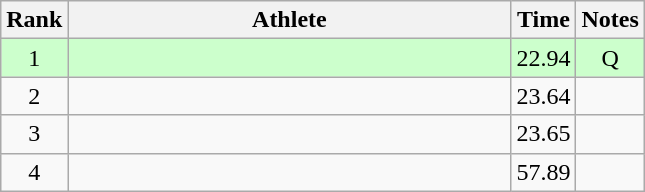<table class="wikitable" style="text-align:center">
<tr>
<th>Rank</th>
<th Style="width:18em">Athlete</th>
<th>Time</th>
<th>Notes</th>
</tr>
<tr style="background:#cfc">
<td>1</td>
<td style="text-align:left"></td>
<td>22.94</td>
<td>Q</td>
</tr>
<tr>
<td>2</td>
<td style="text-align:left"></td>
<td>23.64</td>
<td></td>
</tr>
<tr>
<td>3</td>
<td style="text-align:left"></td>
<td>23.65</td>
<td></td>
</tr>
<tr>
<td>4</td>
<td style="text-align:left"></td>
<td>57.89</td>
<td></td>
</tr>
</table>
